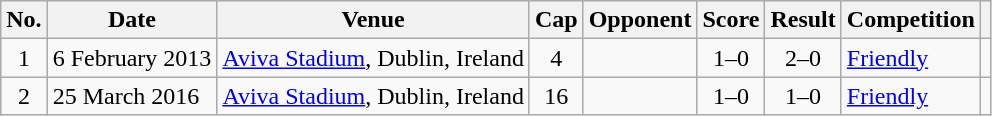<table class="wikitable sortable">
<tr>
<th scope=col>No.</th>
<th scope=col>Date</th>
<th scope=col>Venue</th>
<th scope=col>Cap</th>
<th scope=col>Opponent</th>
<th scope=col>Score</th>
<th scope=col>Result</th>
<th scope=col>Competition</th>
<th scope=col class=unsortable></th>
</tr>
<tr>
<td align=center>1</td>
<td>6 February 2013</td>
<td><a href='#'>Aviva Stadium</a>, Dublin, Ireland</td>
<td align=center>4</td>
<td></td>
<td align=center>1–0</td>
<td align=center>2–0</td>
<td><a href='#'>Friendly</a></td>
<td align=center></td>
</tr>
<tr>
<td align=center>2</td>
<td>25 March 2016</td>
<td><a href='#'>Aviva Stadium</a>, Dublin, Ireland</td>
<td align=center>16</td>
<td></td>
<td align=center>1–0</td>
<td align=center>1–0</td>
<td><a href='#'>Friendly</a></td>
<td align=center></td>
</tr>
</table>
